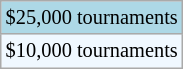<table class=wikitable style=font-size:85%>
<tr style="background:lightblue;">
<td>$25,000 tournaments</td>
</tr>
<tr style="background:#f0f8ff;">
<td>$10,000 tournaments</td>
</tr>
</table>
